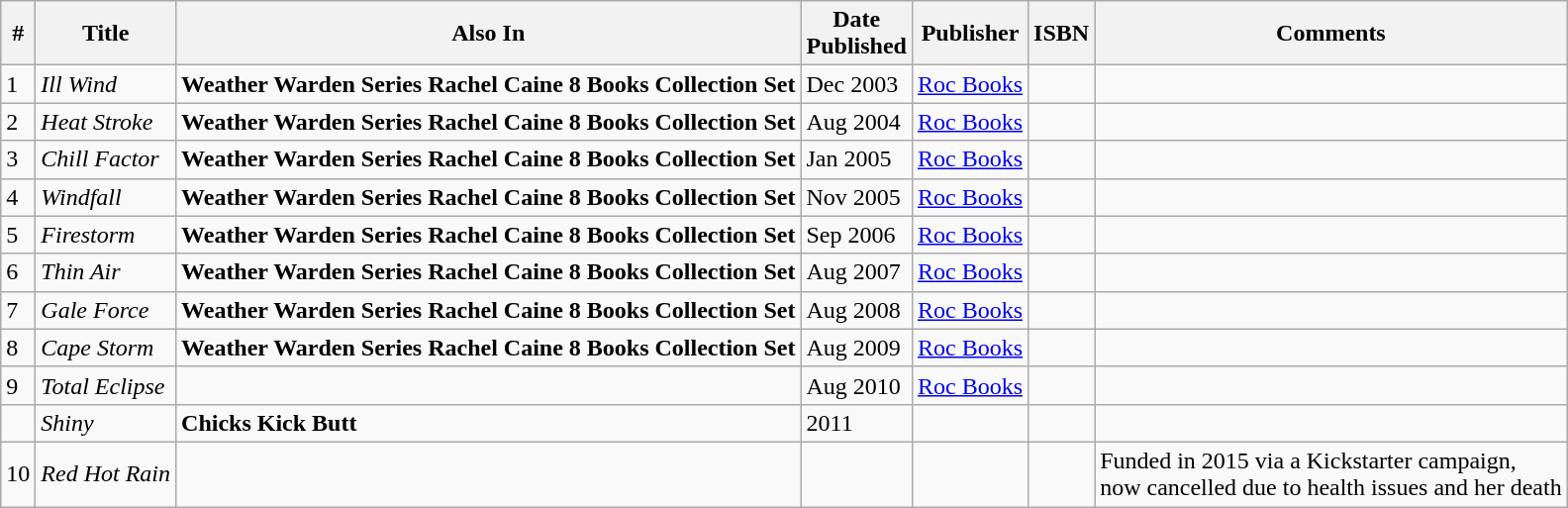<table class="wikitable">
<tr>
<th>#</th>
<th>Title</th>
<th>Also In</th>
<th>Date<br>Published</th>
<th>Publisher</th>
<th>ISBN</th>
<th>Comments</th>
</tr>
<tr>
<td>1</td>
<td><em>Ill Wind</em></td>
<td><strong>Weather Warden Series Rachel Caine 8 Books Collection Set</strong></td>
<td>Dec 2003</td>
<td><a href='#'>Roc Books</a></td>
<td></td>
<td></td>
</tr>
<tr>
<td>2</td>
<td><em>Heat Stroke</em></td>
<td><strong>Weather Warden Series Rachel Caine 8 Books Collection Set</strong></td>
<td>Aug 2004</td>
<td><a href='#'>Roc Books</a></td>
<td></td>
<td></td>
</tr>
<tr>
<td>3</td>
<td><em>Chill Factor</em></td>
<td><strong>Weather Warden Series Rachel Caine 8 Books Collection Set</strong></td>
<td>Jan 2005</td>
<td><a href='#'>Roc Books</a></td>
<td></td>
<td></td>
</tr>
<tr>
<td>4</td>
<td><em>Windfall</em></td>
<td><strong>Weather Warden Series Rachel Caine 8 Books Collection Set</strong></td>
<td>Nov 2005</td>
<td><a href='#'>Roc Books</a></td>
<td></td>
<td></td>
</tr>
<tr>
<td>5</td>
<td><em>Firestorm</em></td>
<td><strong>Weather Warden Series Rachel Caine 8 Books Collection Set</strong></td>
<td>Sep 2006</td>
<td><a href='#'>Roc Books</a></td>
<td></td>
<td></td>
</tr>
<tr>
<td>6</td>
<td><em>Thin Air</em></td>
<td><strong>Weather Warden Series Rachel Caine 8 Books Collection Set</strong></td>
<td>Aug 2007</td>
<td><a href='#'>Roc Books</a></td>
<td></td>
<td></td>
</tr>
<tr>
<td>7</td>
<td><em>Gale Force</em></td>
<td><strong>Weather Warden Series Rachel Caine 8 Books Collection Set</strong></td>
<td>Aug 2008</td>
<td><a href='#'>Roc Books</a></td>
<td></td>
<td></td>
</tr>
<tr>
<td>8</td>
<td><em>Cape Storm</em></td>
<td><strong>Weather Warden Series Rachel Caine 8 Books Collection Set</strong></td>
<td>Aug 2009</td>
<td><a href='#'>Roc Books</a></td>
<td></td>
<td></td>
</tr>
<tr>
<td>9</td>
<td><em>Total Eclipse</em></td>
<td></td>
<td>Aug 2010</td>
<td><a href='#'>Roc Books</a></td>
<td></td>
<td></td>
</tr>
<tr>
<td></td>
<td><em>Shiny</em></td>
<td><strong>Chicks Kick Butt</strong></td>
<td>2011</td>
<td></td>
<td></td>
<td></td>
</tr>
<tr>
<td>10</td>
<td><em>Red Hot Rain</em></td>
<td></td>
<td></td>
<td></td>
<td></td>
<td>Funded in 2015 via a Kickstarter campaign,<br>now cancelled due to health issues and her death</td>
</tr>
</table>
